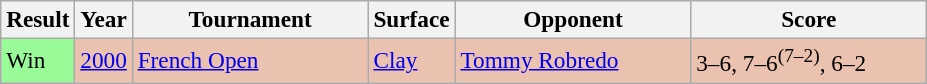<table class="sortable wikitable" style=font-size:97%>
<tr>
<th>Result</th>
<th>Year</th>
<th width=150>Tournament</th>
<th>Surface</th>
<th width=150>Opponent</th>
<th width=150>Score</th>
</tr>
<tr style="background:#ebc2af;">
<td style="background:#98fb98;">Win</td>
<td><a href='#'>2000</a></td>
<td><a href='#'>French Open</a></td>
<td><a href='#'>Clay</a></td>
<td> <a href='#'>Tommy Robredo</a></td>
<td>3–6, 7–6<sup>(7–2)</sup>, 6–2</td>
</tr>
</table>
